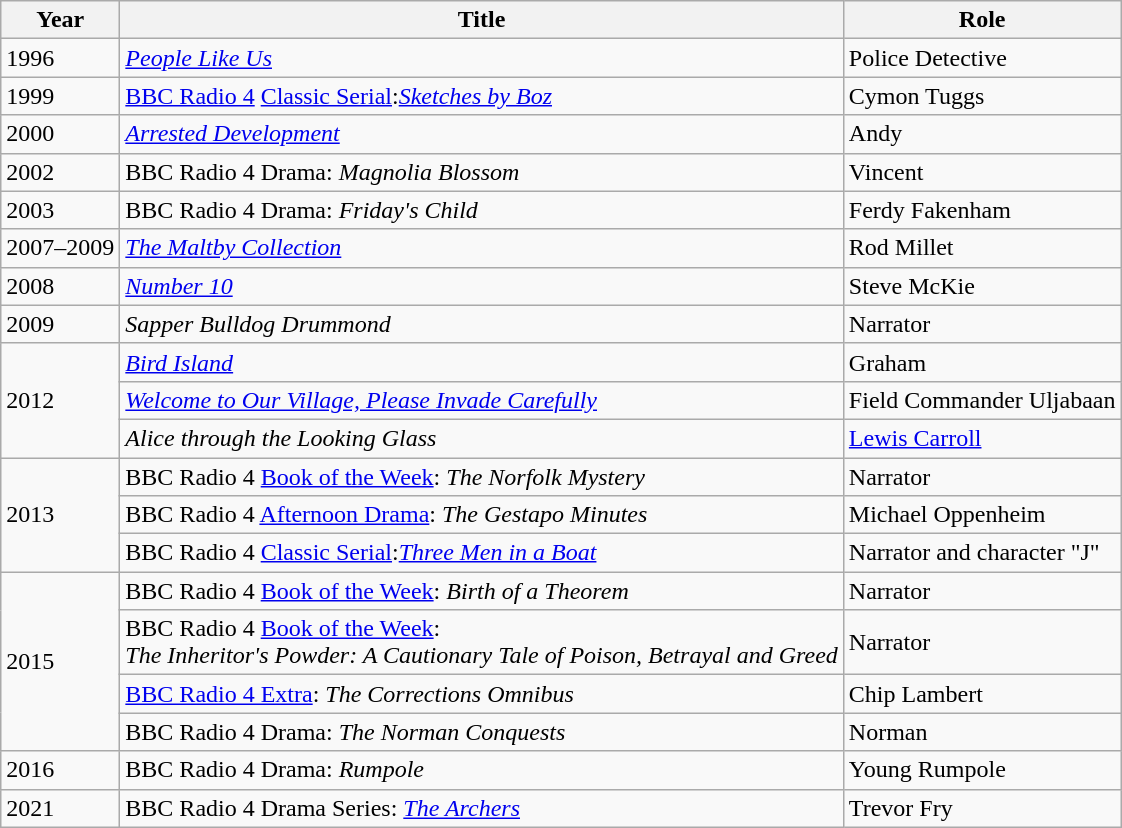<table class="wikitable sortable">
<tr>
<th>Year</th>
<th>Title</th>
<th>Role</th>
</tr>
<tr>
<td>1996</td>
<td><em><a href='#'>People Like Us</a></em></td>
<td>Police Detective</td>
</tr>
<tr>
<td>1999</td>
<td><a href='#'>BBC Radio 4</a> <a href='#'>Classic Serial</a>:<em><a href='#'>Sketches by Boz</a></em></td>
<td>Cymon Tuggs</td>
</tr>
<tr>
<td>2000</td>
<td><em><a href='#'>Arrested Development</a></em></td>
<td>Andy</td>
</tr>
<tr>
<td>2002</td>
<td>BBC Radio 4 Drama: <em>Magnolia Blossom</em></td>
<td>Vincent</td>
</tr>
<tr>
<td>2003</td>
<td>BBC Radio 4 Drama: <em>Friday's Child</em></td>
<td>Ferdy Fakenham</td>
</tr>
<tr>
<td>2007–2009</td>
<td><em><a href='#'>The Maltby Collection</a></em></td>
<td>Rod Millet</td>
</tr>
<tr>
<td>2008</td>
<td><a href='#'><em>Number 10</em></a></td>
<td>Steve McKie</td>
</tr>
<tr>
<td>2009</td>
<td><em>Sapper Bulldog Drummond</em></td>
<td>Narrator</td>
</tr>
<tr>
<td rowspan="3">2012</td>
<td><em><a href='#'>Bird Island</a></em></td>
<td>Graham</td>
</tr>
<tr>
<td><em><a href='#'>Welcome to Our Village, Please Invade Carefully</a></em></td>
<td>Field Commander Uljabaan</td>
</tr>
<tr>
<td><em>Alice through the Looking Glass</em></td>
<td><a href='#'>Lewis Carroll</a></td>
</tr>
<tr>
<td rowspan="3">2013</td>
<td>BBC Radio 4 <a href='#'>Book of the Week</a>: <em>The Norfolk Mystery</em></td>
<td>Narrator</td>
</tr>
<tr>
<td>BBC Radio 4 <a href='#'>Afternoon Drama</a>: <em>The Gestapo Minutes</em></td>
<td>Michael Oppenheim</td>
</tr>
<tr>
<td>BBC Radio 4 <a href='#'>Classic Serial</a>:<em><a href='#'>Three Men in a Boat</a></em></td>
<td>Narrator and character "J"</td>
</tr>
<tr>
<td rowspan="4">2015</td>
<td>BBC Radio 4 <a href='#'>Book of the Week</a>: <em>Birth of a Theorem</em></td>
<td>Narrator</td>
</tr>
<tr>
<td>BBC Radio 4 <a href='#'>Book of the Week</a>:<br><em>The Inheritor's Powder: A Cautionary Tale of Poison, Betrayal and Greed</em></td>
<td>Narrator</td>
</tr>
<tr>
<td><a href='#'>BBC Radio 4 Extra</a>: <em>The Corrections Omnibus</em></td>
<td>Chip Lambert</td>
</tr>
<tr>
<td>BBC Radio 4 Drama: <em>The Norman Conquests</em></td>
<td>Norman</td>
</tr>
<tr>
<td>2016</td>
<td>BBC Radio 4 Drama: <em>Rumpole</em></td>
<td>Young Rumpole</td>
</tr>
<tr>
<td>2021</td>
<td>BBC Radio 4 Drama Series: <em><a href='#'>The Archers</a></em></td>
<td>Trevor Fry</td>
</tr>
</table>
